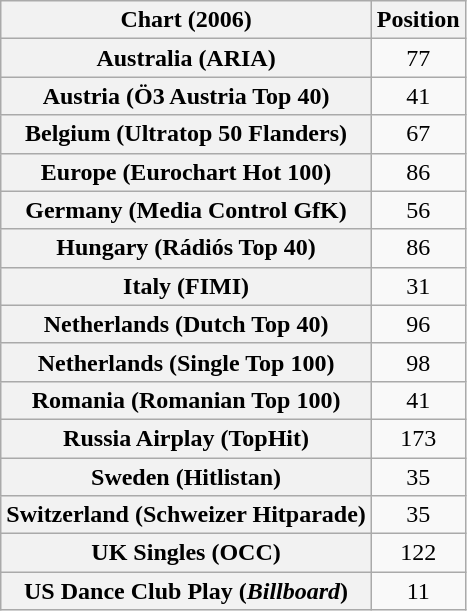<table class="wikitable sortable plainrowheaders" style="text-align:center">
<tr>
<th scope="col">Chart (2006)</th>
<th scope="col">Position</th>
</tr>
<tr>
<th scope="row">Australia (ARIA)</th>
<td>77</td>
</tr>
<tr>
<th scope="row">Austria (Ö3 Austria Top 40)</th>
<td>41</td>
</tr>
<tr>
<th scope="row">Belgium (Ultratop 50 Flanders)</th>
<td>67</td>
</tr>
<tr>
<th scope="row">Europe (Eurochart Hot 100)</th>
<td>86</td>
</tr>
<tr>
<th scope="row">Germany (Media Control GfK)</th>
<td>56</td>
</tr>
<tr>
<th scope="row">Hungary (Rádiós Top 40)</th>
<td>86</td>
</tr>
<tr>
<th scope="row">Italy (FIMI)</th>
<td>31</td>
</tr>
<tr>
<th scope="row">Netherlands (Dutch Top 40)</th>
<td>96</td>
</tr>
<tr>
<th scope="row">Netherlands (Single Top 100)</th>
<td>98</td>
</tr>
<tr>
<th scope="row">Romania (Romanian Top 100)</th>
<td>41</td>
</tr>
<tr>
<th scope="row">Russia Airplay (TopHit)</th>
<td>173</td>
</tr>
<tr>
<th scope="row">Sweden (Hitlistan)</th>
<td>35</td>
</tr>
<tr>
<th scope="row">Switzerland (Schweizer Hitparade)</th>
<td>35</td>
</tr>
<tr>
<th scope="row">UK Singles (OCC)</th>
<td>122</td>
</tr>
<tr>
<th scope="row">US Dance Club Play (<em>Billboard</em>)</th>
<td>11</td>
</tr>
</table>
